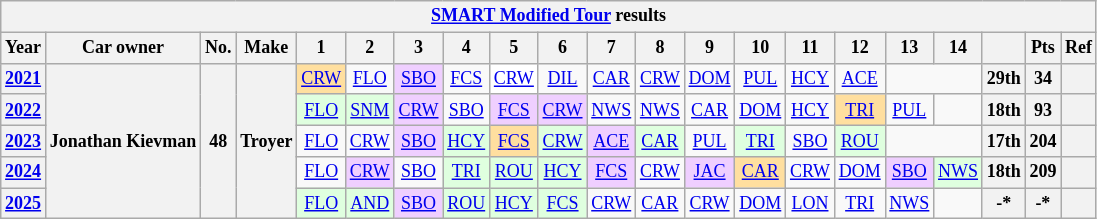<table class="wikitable" style="text-align:center; font-size:75%">
<tr>
<th colspan=38><a href='#'>SMART Modified Tour</a> results</th>
</tr>
<tr>
<th>Year</th>
<th>Car owner</th>
<th>No.</th>
<th>Make</th>
<th>1</th>
<th>2</th>
<th>3</th>
<th>4</th>
<th>5</th>
<th>6</th>
<th>7</th>
<th>8</th>
<th>9</th>
<th>10</th>
<th>11</th>
<th>12</th>
<th>13</th>
<th>14</th>
<th></th>
<th>Pts</th>
<th>Ref</th>
</tr>
<tr>
<th><a href='#'>2021</a></th>
<th rowspan=5>Jonathan Kievman</th>
<th rowspan=5>48</th>
<th rowspan=5>Troyer</th>
<td style="background:#FFDF9F;"><a href='#'>CRW</a><br></td>
<td><a href='#'>FLO</a></td>
<td style="background:#EFCFFF;"><a href='#'>SBO</a><br></td>
<td><a href='#'>FCS</a></td>
<td style="background:#FFFFFF;"><a href='#'>CRW</a><br></td>
<td><a href='#'>DIL</a></td>
<td><a href='#'>CAR</a></td>
<td><a href='#'>CRW</a></td>
<td><a href='#'>DOM</a></td>
<td><a href='#'>PUL</a></td>
<td><a href='#'>HCY</a></td>
<td><a href='#'>ACE</a></td>
<td colspan=2></td>
<th>29th</th>
<th>34</th>
<th></th>
</tr>
<tr>
<th><a href='#'>2022</a></th>
<td style="background:#DFFFDF;"><a href='#'>FLO</a><br></td>
<td style="background:#DFFFDF;"><a href='#'>SNM</a><br></td>
<td style="background:#EFCFFF;"><a href='#'>CRW</a><br></td>
<td><a href='#'>SBO</a></td>
<td style="background:#EFCFFF;"><a href='#'>FCS</a><br></td>
<td style="background:#EFCFFF;"><a href='#'>CRW</a><br></td>
<td><a href='#'>NWS</a></td>
<td><a href='#'>NWS</a></td>
<td><a href='#'>CAR</a></td>
<td><a href='#'>DOM</a></td>
<td><a href='#'>HCY</a></td>
<td style="background:#FFDF9F;"><a href='#'>TRI</a><br></td>
<td><a href='#'>PUL</a></td>
<td></td>
<th>18th</th>
<th>93</th>
<th></th>
</tr>
<tr>
<th><a href='#'>2023</a></th>
<td><a href='#'>FLO</a></td>
<td><a href='#'>CRW</a></td>
<td style="background:#EFCFFF;"><a href='#'>SBO</a><br></td>
<td style="background:#DFFFDF;"><a href='#'>HCY</a><br></td>
<td style="background:#FFDF9F;"><a href='#'>FCS</a><br></td>
<td style="background:#DFFFDF;"><a href='#'>CRW</a><br></td>
<td style="background:#EFCFFF;"><a href='#'>ACE</a><br></td>
<td style="background:#DFFFDF;"><a href='#'>CAR</a><br></td>
<td><a href='#'>PUL</a></td>
<td style="background:#DFFFDF;"><a href='#'>TRI</a><br></td>
<td><a href='#'>SBO</a></td>
<td style="background:#DFFFDF;"><a href='#'>ROU</a><br></td>
<td colspan=2></td>
<th>17th</th>
<th>204</th>
<th></th>
</tr>
<tr>
<th><a href='#'>2024</a></th>
<td><a href='#'>FLO</a></td>
<td style="background:#EFCFFF;"><a href='#'>CRW</a><br></td>
<td><a href='#'>SBO</a></td>
<td style="background:#DFFFDF;"><a href='#'>TRI</a><br></td>
<td style="background:#DFFFDF;"><a href='#'>ROU</a><br></td>
<td style="background:#DFFFDF;"><a href='#'>HCY</a><br></td>
<td style="background:#EFCFFF;"><a href='#'>FCS</a><br></td>
<td><a href='#'>CRW</a></td>
<td style="background:#EFCFFF;"><a href='#'>JAC</a><br></td>
<td style="background:#FFDF9F;"><a href='#'>CAR</a><br></td>
<td><a href='#'>CRW</a></td>
<td><a href='#'>DOM</a></td>
<td style="background:#EFCFFF;"><a href='#'>SBO</a><br></td>
<td style="background:#DFFFDF;"><a href='#'>NWS</a><br></td>
<th>18th</th>
<th>209</th>
<th></th>
</tr>
<tr>
<th><a href='#'>2025</a></th>
<td style="background:#DFFFDF;"><a href='#'>FLO</a><br></td>
<td style="background:#DFFFDF;"><a href='#'>AND</a><br></td>
<td style="background:#EFCFFF;"><a href='#'>SBO</a><br></td>
<td style="background:#DFFFDF;"><a href='#'>ROU</a><br></td>
<td style="background:#DFFFDF;"><a href='#'>HCY</a><br></td>
<td style="background:#DFFFDF;"><a href='#'>FCS</a><br></td>
<td><a href='#'>CRW</a></td>
<td><a href='#'>CAR</a></td>
<td><a href='#'>CRW</a></td>
<td><a href='#'>DOM</a></td>
<td><a href='#'>LON</a></td>
<td><a href='#'>TRI</a></td>
<td><a href='#'>NWS</a></td>
<td></td>
<th>-*</th>
<th>-*</th>
<th></th>
</tr>
</table>
